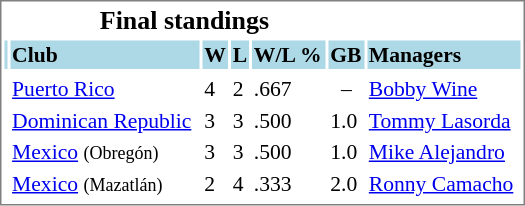<table cellpadding="1" width="350px" style="font-size: 90%; border: 1px solid gray;">
<tr align="center" style="font-size: larger;">
<td colspan=6><strong>Final standings</strong></td>
</tr>
<tr style="background:lightblue;">
<td></td>
<td><strong>Club</strong></td>
<td><strong>W</strong></td>
<td><strong>L</strong></td>
<td><strong>W/L %</strong></td>
<td><strong>GB</strong></td>
<td><strong>Managers</strong></td>
</tr>
<tr align="center" style="vertical-align: middle;" style="background:lightblue;">
</tr>
<tr>
<td></td>
<td><a href='#'>Puerto Rico</a></td>
<td>4</td>
<td>2</td>
<td>.667</td>
<td>  –</td>
<td><a href='#'>Bobby Wine</a></td>
</tr>
<tr>
<td></td>
<td><a href='#'>Dominican Republic</a></td>
<td>3</td>
<td>3</td>
<td>.500</td>
<td>1.0</td>
<td><a href='#'>Tommy Lasorda</a></td>
</tr>
<tr>
<td></td>
<td><a href='#'>Mexico</a> <small>(Obregón)</small></td>
<td>3</td>
<td>3</td>
<td>.500</td>
<td>1.0</td>
<td><a href='#'>Mike Alejandro</a></td>
</tr>
<tr>
<td></td>
<td><a href='#'>Mexico</a> <small>(Mazatlán)</small></td>
<td>2</td>
<td>4</td>
<td>.333</td>
<td>2.0</td>
<td><a href='#'>Ronny Camacho</a></td>
</tr>
<tr>
</tr>
</table>
